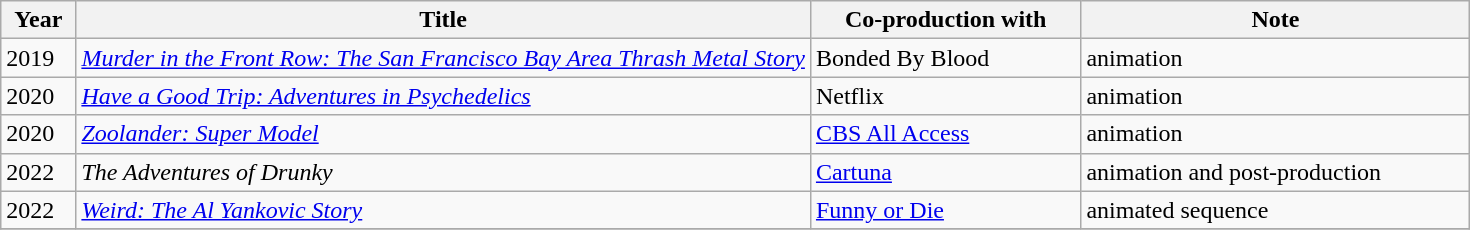<table class="wikitable sortable">
<tr>
<th>Year</th>
<th style="width:50%;">Title</th>
<th>Co-production with</th>
<th>Note</th>
</tr>
<tr>
<td>2019</td>
<td><a href='#'><em>Murder in the Front Row: The San Francisco Bay Area Thrash Metal Story</em></a></td>
<td>Bonded By Blood</td>
<td>animation</td>
</tr>
<tr>
<td>2020</td>
<td><em><a href='#'>Have a Good Trip: Adventures in Psychedelics</a></em></td>
<td>Netflix</td>
<td>animation</td>
</tr>
<tr>
<td>2020</td>
<td><em><a href='#'>Zoolander: Super Model</a></em></td>
<td><a href='#'>CBS All Access</a></td>
<td>animation</td>
</tr>
<tr>
<td>2022</td>
<td><em>The Adventures of Drunky</em></td>
<td><a href='#'>Cartuna</a></td>
<td>animation and post-production</td>
</tr>
<tr>
<td>2022</td>
<td><em><a href='#'>Weird: The Al Yankovic Story</a></em></td>
<td><a href='#'>Funny or Die</a></td>
<td>animated sequence</td>
</tr>
<tr>
</tr>
</table>
